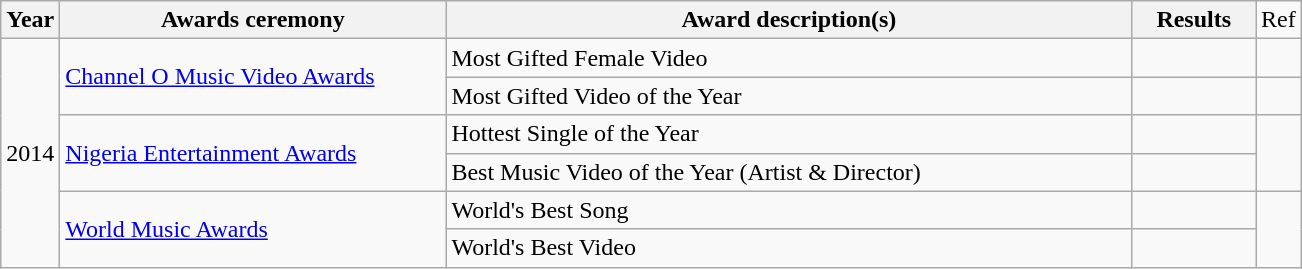<table class="wikitable">
<tr>
<th>Year</th>
<th width="250">Awards ceremony</th>
<th width="450">Award description(s)</th>
<th width="75">Results</th>
<td>Ref</td>
</tr>
<tr>
<td rowspan="6">2014</td>
<td rowspan="2"><a href='#'>Channel O Music Video Awards</a></td>
<td>Most Gifted Female Video</td>
<td></td>
<td></td>
</tr>
<tr>
<td>Most Gifted Video of the Year</td>
<td></td>
<td></td>
</tr>
<tr>
<td rowspan="2"><a href='#'>Nigeria Entertainment Awards</a></td>
<td>Hottest Single of the Year</td>
<td></td>
<td rowspan="2"></td>
</tr>
<tr>
<td>Best Music Video of the Year (Artist & Director)</td>
<td></td>
</tr>
<tr>
<td rowspan="2"><a href='#'>World Music Awards</a></td>
<td>World's Best Song</td>
<td></td>
<td rowspan="2"></td>
</tr>
<tr>
<td>World's Best Video</td>
<td></td>
</tr>
</table>
